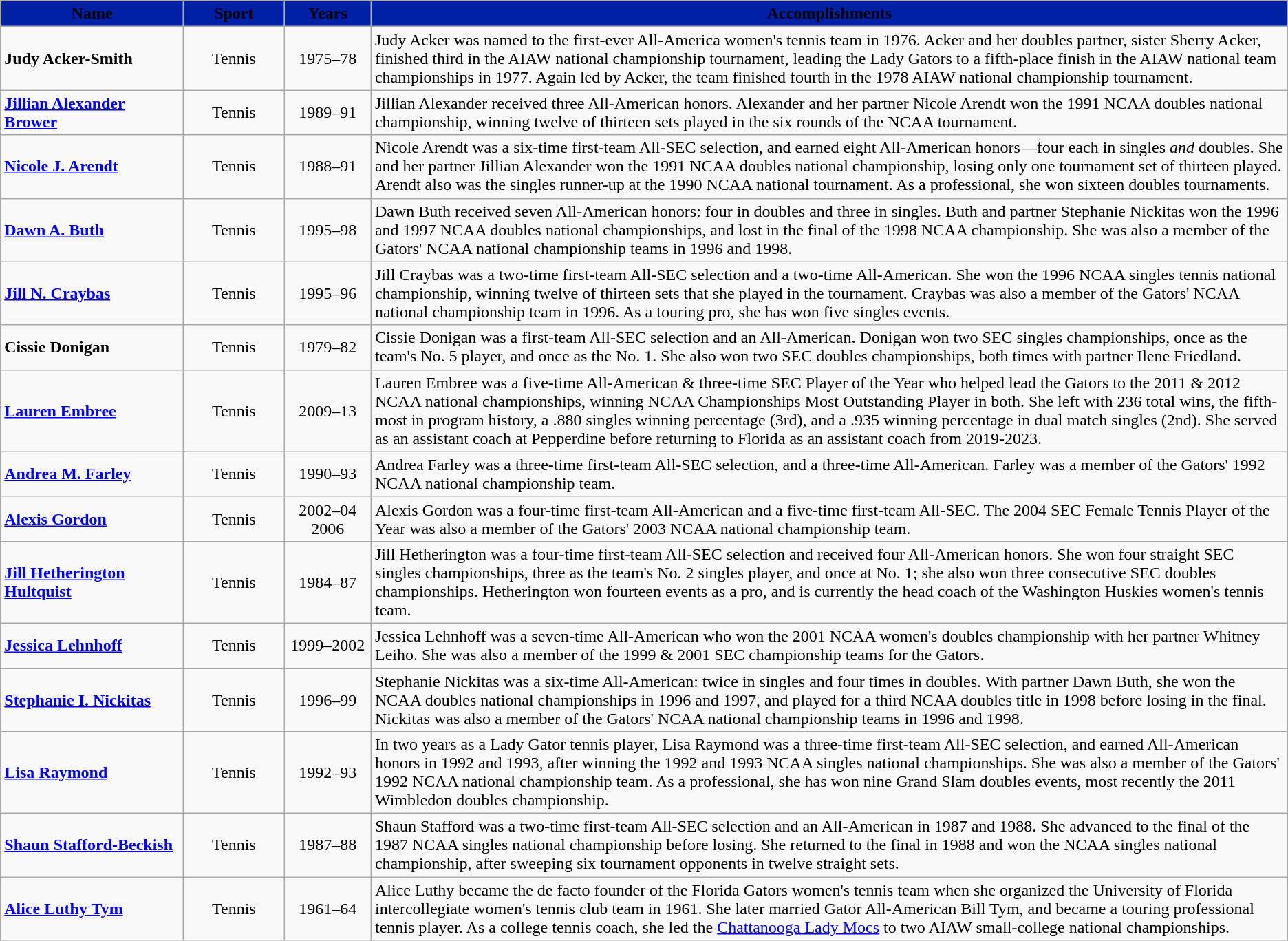<table class="wikitable">
<tr>
<th width=170 style="background:#0021A5;"><span> Name</span></th>
<th width=90 style="background:#0021A5;"><span> Sport</span></th>
<th width=77 style="background:#0021A5;"><span> Years</span></th>
<th style="background:#0021A5;"><span> Accomplishments</span></th>
</tr>
<tr>
<td><strong>Judy Acker-Smith</strong></td>
<td align=center>Tennis</td>
<td align=center>1975–78</td>
<td>Judy Acker was named to the first-ever All-America women's tennis team in 1976. Acker and her doubles partner, sister Sherry Acker, finished third in the AIAW national championship tournament, leading the Lady Gators to a fifth-place finish in the AIAW national team championships in 1977. Again led by Acker, the team finished fourth in the 1978 AIAW national championship tournament.</td>
</tr>
<tr>
<td><strong><a href='#'>Jillian Alexander Brower</a></strong></td>
<td align=center>Tennis</td>
<td align=center>1989–91</td>
<td>Jillian Alexander received three All-American honors. Alexander and her partner Nicole Arendt won the 1991 NCAA doubles national championship, winning twelve of thirteen sets played in the six rounds of the NCAA tournament.</td>
</tr>
<tr>
<td><strong><a href='#'>Nicole J. Arendt</a></strong></td>
<td align=center>Tennis</td>
<td align=center>1988–91</td>
<td>Nicole Arendt was a six-time first-team All-SEC selection, and earned eight All-American honors—four each in singles <em>and</em> doubles. She and her partner Jillian Alexander won the 1991 NCAA doubles national championship, losing only one tournament set of thirteen played. Arendt also was the singles runner-up at the 1990 NCAA national tournament. As a professional, she won sixteen doubles tournaments.</td>
</tr>
<tr>
<td><strong><a href='#'>Dawn A. Buth</a></strong></td>
<td align=center>Tennis</td>
<td align=center>1995–98</td>
<td>Dawn Buth received seven All-American honors: four in doubles and three in singles. Buth and partner Stephanie Nickitas won the 1996 and 1997 NCAA doubles national championships, and lost in the final of the 1998 NCAA championship. She was also a member of the Gators' NCAA national championship teams in 1996 and 1998.</td>
</tr>
<tr>
<td><strong><a href='#'>Jill N. Craybas</a></strong></td>
<td align=center>Tennis</td>
<td align=center>1995–96</td>
<td>Jill Craybas was a two-time first-team All-SEC selection and a two-time All-American. She won the 1996 NCAA singles tennis national championship, winning twelve of thirteen sets that she played in the tournament. Craybas was also a member of the Gators' NCAA national championship team in 1996. As a touring pro, she has won five singles events.</td>
</tr>
<tr>
<td><strong>Cissie Donigan</strong></td>
<td align=center>Tennis</td>
<td align=center>1979–82</td>
<td>Cissie Donigan was a first-team All-SEC selection and an All-American. Donigan won two SEC singles championships, once as the team's No. 5 player, and once as the No. 1. She also won two SEC doubles championships, both times with partner Ilene Friedland.</td>
</tr>
<tr>
<td><strong><a href='#'>Lauren Embree</a></strong></td>
<td align=center>Tennis</td>
<td align=center>2009–13</td>
<td>Lauren Embree was a five-time All-American & three-time SEC Player of the Year who helped lead the Gators to the 2011 & 2012 NCAA national championships, winning NCAA Championships Most Outstanding Player in both. She left with 236 total wins, the fifth-most in program history, a .880 singles winning percentage (3rd), and a .935 winning percentage in dual match singles (2nd). She served as an assistant coach at Pepperdine before returning to Florida as an assistant coach from 2019-2023.</td>
</tr>
<tr>
<td><strong><a href='#'>Andrea M. Farley</a></strong></td>
<td align=center>Tennis</td>
<td align=center>1990–93</td>
<td>Andrea Farley was a three-time first-team All-SEC selection, and a three-time All-American. Farley was a member of the Gators' 1992 NCAA national championship team.</td>
</tr>
<tr>
<td><strong><a href='#'>Alexis Gordon</a></strong></td>
<td align=center>Tennis</td>
<td align=center>2002–04<br>2006</td>
<td>Alexis Gordon was a four-time first-team All-American and a five-time first-team All-SEC. The 2004 SEC Female Tennis Player of the Year was also a member of the Gators' 2003 NCAA national championship team.</td>
</tr>
<tr>
<td><strong><a href='#'>Jill Hetherington Hultquist</a></strong></td>
<td align=center>Tennis</td>
<td align=center>1984–87</td>
<td>Jill Hetherington was a four-time first-team All-SEC selection and received four All-American honors. She won four straight SEC singles championships, three as the team's No. 2 singles player, and once at No. 1; she also won three consecutive SEC doubles championships. Hetherington won fourteen events as a pro, and is currently the head coach of the Washington Huskies women's tennis team.</td>
</tr>
<tr>
<td><strong><a href='#'>Jessica Lehnhoff</a></strong></td>
<td align=center>Tennis</td>
<td align=center>1999–2002</td>
<td>Jessica Lehnhoff was a seven-time All-American who won the 2001 NCAA women's doubles championship with her partner Whitney Leiho. She was also a member of the 1999 & 2001 SEC championship teams for the Gators.</td>
</tr>
<tr>
<td><strong><a href='#'>Stephanie I. Nickitas</a></strong></td>
<td align=center>Tennis</td>
<td align=center>1996–99</td>
<td>Stephanie Nickitas was a six-time All-American: twice in singles and four times in doubles. With partner Dawn Buth, she won the NCAA doubles national championships in 1996 and 1997, and played for a third NCAA doubles title in 1998 before losing in the final. Nickitas was also a member of the Gators' NCAA national championship teams in 1996 and 1998.</td>
</tr>
<tr>
<td><strong><a href='#'>Lisa Raymond</a></strong></td>
<td align=center>Tennis</td>
<td align=center>1992–93</td>
<td>In two years as a Lady Gator tennis player, Lisa Raymond was a three-time first-team All-SEC selection, and earned All-American honors in 1992 and 1993, after winning the 1992 and 1993 NCAA singles national championships. She was also a member of the Gators' 1992 NCAA national championship team. As a professional, she has won nine Grand Slam doubles events, most recently the 2011 Wimbledon doubles championship.</td>
</tr>
<tr>
<td><strong><a href='#'>Shaun Stafford-Beckish</a></strong></td>
<td align=center>Tennis</td>
<td align=center>1987–88</td>
<td>Shaun Stafford was a two-time first-team All-SEC selection and an All-American in 1987 and 1988. She advanced to the final of the 1987 NCAA singles national championship before losing. She returned to the final in 1988 and won the NCAA singles national championship, after sweeping six tournament opponents in twelve straight sets.</td>
</tr>
<tr>
<td><strong><a href='#'>Alice Luthy Tym</a></strong></td>
<td align=center>Tennis</td>
<td align=center>1961–64</td>
<td>Alice Luthy became the de facto founder of the Florida Gators women's tennis team when she organized the University of Florida intercollegiate women's tennis club team in 1961. She later married Gator All-American Bill Tym, and became a touring professional tennis player. As a college tennis coach, she led the <a href='#'>Chattanooga Lady Mocs</a> to two AIAW small-college national championships.</td>
</tr>
</table>
